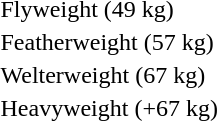<table>
<tr>
<td rowspan=2>Flyweight (49 kg)<br></td>
<td rowspan=2></td>
<td rowspan=2></td>
<td></td>
</tr>
<tr>
<td></td>
</tr>
<tr>
<td rowspan=2>Featherweight (57 kg)<br></td>
<td rowspan=2></td>
<td rowspan=2></td>
<td></td>
</tr>
<tr>
<td></td>
</tr>
<tr>
<td rowspan=2>Welterweight (67 kg)<br></td>
<td rowspan=2></td>
<td rowspan=2></td>
<td></td>
</tr>
<tr>
<td></td>
</tr>
<tr>
<td rowspan=2>Heavyweight (+67 kg)<br></td>
<td rowspan=2></td>
<td rowspan=2></td>
<td></td>
</tr>
<tr>
<td></td>
</tr>
</table>
